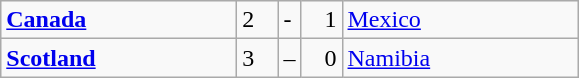<table class="wikitable">
<tr>
<td width=150> <strong><a href='#'>Canada</a></strong></td>
<td style="width:20px; text-align:left;">2</td>
<td>-</td>
<td style="width:20px; text-align:right;">1</td>
<td width=150> <a href='#'>Mexico</a></td>
</tr>
<tr>
<td> <strong><a href='#'>Scotland</a></strong></td>
<td style="text-align:left;">3</td>
<td>–</td>
<td style="text-align:right;">0</td>
<td> <a href='#'>Namibia</a></td>
</tr>
</table>
